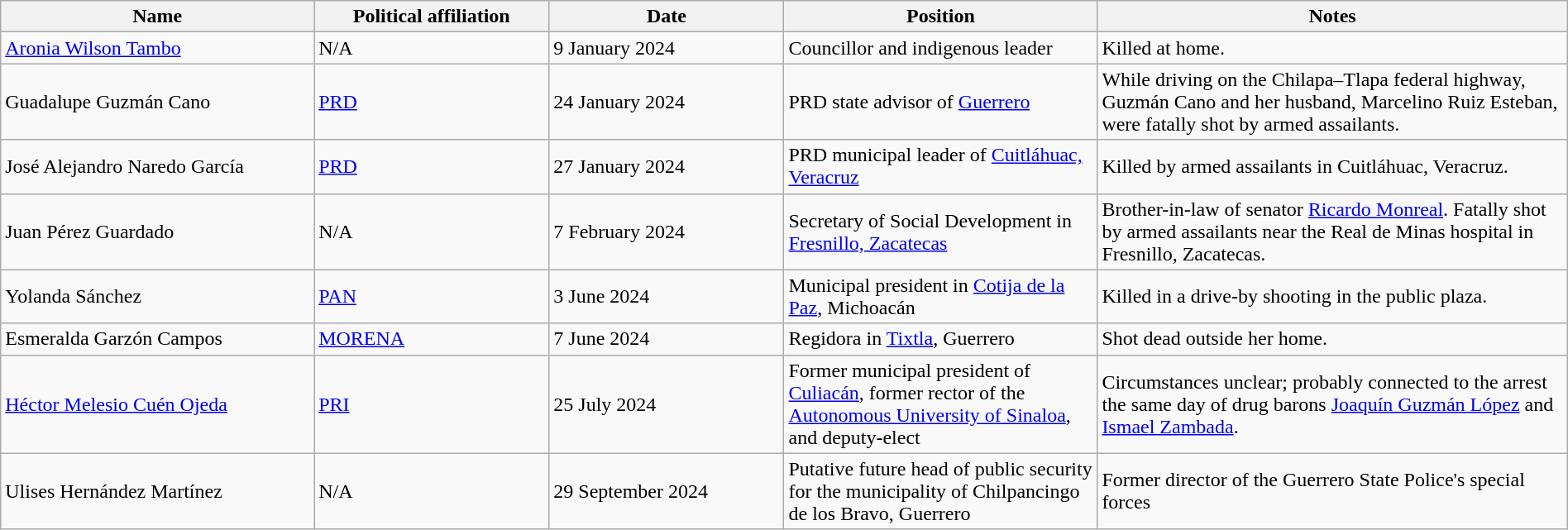<table class="wikitable" style="width:100%">
<tr>
<th style="width:20%">Name</th>
<th style="width:15%">Political affiliation</th>
<th style="width:15%">Date</th>
<th style="width:20%">Position</th>
<th style="width:30%">Notes</th>
</tr>
<tr>
<td><a href='#'>Aronia Wilson Tambo</a></td>
<td>N/A</td>
<td>9 January 2024</td>
<td>Councillor and indigenous leader</td>
<td>Killed at home.</td>
</tr>
<tr>
<td>Guadalupe Guzmán Cano</td>
<td><a href='#'>PRD</a></td>
<td>24 January 2024</td>
<td>PRD state advisor of <a href='#'>Guerrero</a></td>
<td>While driving on the Chilapa–Tlapa federal highway, Guzmán Cano and her husband, Marcelino Ruiz Esteban, were fatally shot by armed assailants.</td>
</tr>
<tr>
<td>José Alejandro Naredo García</td>
<td><a href='#'>PRD</a></td>
<td>27 January 2024</td>
<td>PRD municipal leader of <a href='#'>Cuitláhuac, Veracruz</a></td>
<td>Killed by armed assailants in Cuitláhuac, Veracruz.</td>
</tr>
<tr>
<td>Juan Pérez Guardado</td>
<td>N/A</td>
<td>7 February 2024</td>
<td>Secretary of Social Development in <a href='#'>Fresnillo, Zacatecas</a></td>
<td>Brother-in-law of senator <a href='#'>Ricardo Monreal</a>. Fatally shot by armed assailants near the Real de Minas hospital in Fresnillo, Zacatecas.</td>
</tr>
<tr>
<td>Yolanda Sánchez</td>
<td><a href='#'>PAN</a></td>
<td>3 June 2024</td>
<td>Municipal president in <a href='#'>Cotija de la Paz</a>, Michoacán</td>
<td>Killed in a drive-by shooting in the public plaza.</td>
</tr>
<tr>
<td>Esmeralda Garzón Campos</td>
<td><a href='#'>MORENA</a></td>
<td>7 June 2024</td>
<td>Regidora in <a href='#'>Tixtla</a>, Guerrero</td>
<td>Shot dead outside her home.</td>
</tr>
<tr>
<td><a href='#'>Héctor Melesio Cuén Ojeda</a></td>
<td><a href='#'>PRI</a></td>
<td>25 July 2024</td>
<td>Former municipal president of <a href='#'>Culiacán</a>, former rector of the <a href='#'>Autonomous University of Sinaloa</a>, and deputy-elect</td>
<td>Circumstances unclear; probably connected to the arrest the same day of drug barons <a href='#'>Joaquín Guzmán López</a> and <a href='#'>Ismael Zambada</a>.</td>
</tr>
<tr>
<td>Ulises Hernández Martínez</td>
<td>N/A</td>
<td>29 September 2024</td>
<td>Putative future head of public security for the municipality of Chilpancingo de los Bravo, Guerrero</td>
<td>Former director of the Guerrero State Police's special forces</td>
</tr>
</table>
